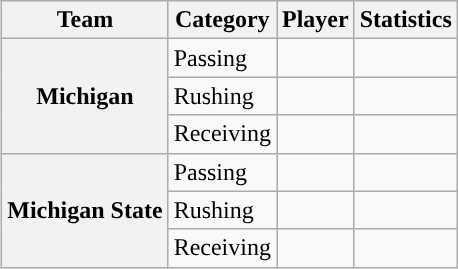<table class="wikitable" style="float:right">
<tr>
<th>Team</th>
<th>Category</th>
<th>Player</th>
<th>Statistics</th>
</tr>
<tr>
<th rowspan=3>Michigan</th>
<td>Passing</td>
<td></td>
<td></td>
</tr>
<tr>
<td>Rushing</td>
<td></td>
<td></td>
</tr>
<tr>
<td>Receiving</td>
<td></td>
<td></td>
</tr>
<tr>
<th rowspan=3>Michigan State</th>
<td>Passing</td>
<td></td>
<td></td>
</tr>
<tr>
<td>Rushing</td>
<td></td>
<td></td>
</tr>
<tr>
<td>Receiving</td>
<td></td>
<td></td>
</tr>
</table>
